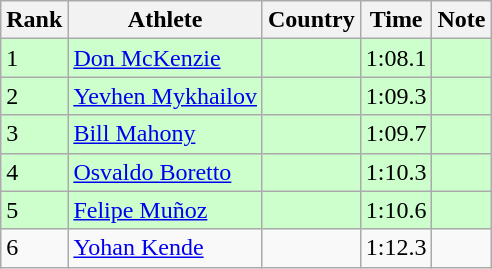<table class="wikitable sortable">
<tr>
<th>Rank</th>
<th>Athlete</th>
<th>Country</th>
<th>Time</th>
<th>Note</th>
</tr>
<tr bgcolor=#CCFFCC>
<td>1</td>
<td><a href='#'>Don McKenzie</a></td>
<td></td>
<td>1:08.1</td>
<td></td>
</tr>
<tr bgcolor=#CCFFCC>
<td>2</td>
<td><a href='#'>Yevhen Mykhailov</a></td>
<td></td>
<td>1:09.3</td>
<td></td>
</tr>
<tr bgcolor=#CCFFCC>
<td>3</td>
<td><a href='#'>Bill Mahony</a></td>
<td></td>
<td>1:09.7</td>
<td></td>
</tr>
<tr bgcolor=#CCFFCC>
<td>4</td>
<td><a href='#'>Osvaldo Boretto</a></td>
<td></td>
<td>1:10.3</td>
<td></td>
</tr>
<tr bgcolor=#CCFFCC>
<td>5</td>
<td><a href='#'>Felipe Muñoz</a></td>
<td></td>
<td>1:10.6</td>
<td></td>
</tr>
<tr>
<td>6</td>
<td><a href='#'>Yohan Kende</a></td>
<td></td>
<td>1:12.3</td>
<td></td>
</tr>
</table>
